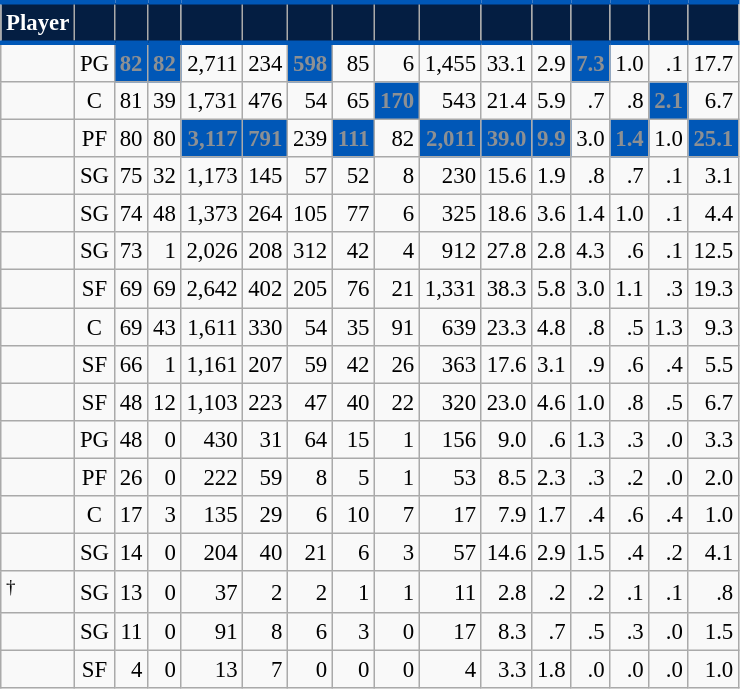<table class="wikitable sortable" style="font-size: 95%; text-align:right;">
<tr>
<th style="background:#041E42; color:#FFFFFF; border-top:#0057B7 3px solid; border-bottom:#0057B7 3px solid;">Player</th>
<th style="background:#041E42; color:#FFFFFF; border-top:#0057B7 3px solid; border-bottom:#0057B7 3px solid;"></th>
<th style="background:#041E42; color:#FFFFFF; border-top:#0057B7 3px solid; border-bottom:#0057B7 3px solid;"></th>
<th style="background:#041E42; color:#FFFFFF; border-top:#0057B7 3px solid; border-bottom:#0057B7 3px solid;"></th>
<th style="background:#041E42; color:#FFFFFF; border-top:#0057B7 3px solid; border-bottom:#0057B7 3px solid;"></th>
<th style="background:#041E42; color:#FFFFFF; border-top:#0057B7 3px solid; border-bottom:#0057B7 3px solid;"></th>
<th style="background:#041E42; color:#FFFFFF; border-top:#0057B7 3px solid; border-bottom:#0057B7 3px solid;"></th>
<th style="background:#041E42; color:#FFFFFF; border-top:#0057B7 3px solid; border-bottom:#0057B7 3px solid;"></th>
<th style="background:#041E42; color:#FFFFFF; border-top:#0057B7 3px solid; border-bottom:#0057B7 3px solid;"></th>
<th style="background:#041E42; color:#FFFFFF; border-top:#0057B7 3px solid; border-bottom:#0057B7 3px solid;"></th>
<th style="background:#041E42; color:#FFFFFF; border-top:#0057B7 3px solid; border-bottom:#0057B7 3px solid;"></th>
<th style="background:#041E42; color:#FFFFFF; border-top:#0057B7 3px solid; border-bottom:#0057B7 3px solid;"></th>
<th style="background:#041E42; color:#FFFFFF; border-top:#0057B7 3px solid; border-bottom:#0057B7 3px solid;"></th>
<th style="background:#041E42; color:#FFFFFF; border-top:#0057B7 3px solid; border-bottom:#0057B7 3px solid;"></th>
<th style="background:#041E42; color:#FFFFFF; border-top:#0057B7 3px solid; border-bottom:#0057B7 3px solid;"></th>
<th style="background:#041E42; color:#FFFFFF; border-top:#0057B7 3px solid; border-bottom:#0057B7 3px solid;"></th>
</tr>
<tr>
<td style="text-align:left;"></td>
<td style="text-align:center;">PG</td>
<td style="background:#0057B7; color:#8D9093;"><strong>82</strong></td>
<td style="background:#0057B7; color:#8D9093;"><strong>82</strong></td>
<td>2,711</td>
<td>234</td>
<td style="background:#0057B7; color:#8D9093;"><strong>598</strong></td>
<td>85</td>
<td>6</td>
<td>1,455</td>
<td>33.1</td>
<td>2.9</td>
<td style="background:#0057B7; color:#8D9093;"><strong>7.3</strong></td>
<td>1.0</td>
<td>.1</td>
<td>17.7</td>
</tr>
<tr>
<td style="text-align:left;"></td>
<td style="text-align:center;">C</td>
<td>81</td>
<td>39</td>
<td>1,731</td>
<td>476</td>
<td>54</td>
<td>65</td>
<td style="background:#0057B7; color:#8D9093;"><strong>170</strong></td>
<td>543</td>
<td>21.4</td>
<td>5.9</td>
<td>.7</td>
<td>.8</td>
<td style="background:#0057B7; color:#8D9093;"><strong>2.1</strong></td>
<td>6.7</td>
</tr>
<tr>
<td style="text-align:left;"></td>
<td style="text-align:center;">PF</td>
<td>80</td>
<td>80</td>
<td style="background:#0057B7; color:#8D9093;"><strong>3,117</strong></td>
<td style="background:#0057B7; color:#8D9093;"><strong>791</strong></td>
<td>239</td>
<td style="background:#0057B7; color:#8D9093;"><strong>111</strong></td>
<td>82</td>
<td style="background:#0057B7; color:#8D9093;"><strong>2,011</strong></td>
<td style="background:#0057B7; color:#8D9093;"><strong>39.0</strong></td>
<td style="background:#0057B7; color:#8D9093;"><strong>9.9</strong></td>
<td>3.0</td>
<td style="background:#0057B7; color:#8D9093;"><strong>1.4</strong></td>
<td>1.0</td>
<td style="background:#0057B7; color:#8D9093;"><strong>25.1</strong></td>
</tr>
<tr>
<td style="text-align:left;"></td>
<td style="text-align:center;">SG</td>
<td>75</td>
<td>32</td>
<td>1,173</td>
<td>145</td>
<td>57</td>
<td>52</td>
<td>8</td>
<td>230</td>
<td>15.6</td>
<td>1.9</td>
<td>.8</td>
<td>.7</td>
<td>.1</td>
<td>3.1</td>
</tr>
<tr>
<td style="text-align:left;"></td>
<td style="text-align:center;">SG</td>
<td>74</td>
<td>48</td>
<td>1,373</td>
<td>264</td>
<td>105</td>
<td>77</td>
<td>6</td>
<td>325</td>
<td>18.6</td>
<td>3.6</td>
<td>1.4</td>
<td>1.0</td>
<td>.1</td>
<td>4.4</td>
</tr>
<tr>
<td style="text-align:left;"></td>
<td style="text-align:center;">SG</td>
<td>73</td>
<td>1</td>
<td>2,026</td>
<td>208</td>
<td>312</td>
<td>42</td>
<td>4</td>
<td>912</td>
<td>27.8</td>
<td>2.8</td>
<td>4.3</td>
<td>.6</td>
<td>.1</td>
<td>12.5</td>
</tr>
<tr>
<td style="text-align:left;"></td>
<td style="text-align:center;">SF</td>
<td>69</td>
<td>69</td>
<td>2,642</td>
<td>402</td>
<td>205</td>
<td>76</td>
<td>21</td>
<td>1,331</td>
<td>38.3</td>
<td>5.8</td>
<td>3.0</td>
<td>1.1</td>
<td>.3</td>
<td>19.3</td>
</tr>
<tr>
<td style="text-align:left;"></td>
<td style="text-align:center;">C</td>
<td>69</td>
<td>43</td>
<td>1,611</td>
<td>330</td>
<td>54</td>
<td>35</td>
<td>91</td>
<td>639</td>
<td>23.3</td>
<td>4.8</td>
<td>.8</td>
<td>.5</td>
<td>1.3</td>
<td>9.3</td>
</tr>
<tr>
<td style="text-align:left;"></td>
<td style="text-align:center;">SF</td>
<td>66</td>
<td>1</td>
<td>1,161</td>
<td>207</td>
<td>59</td>
<td>42</td>
<td>26</td>
<td>363</td>
<td>17.6</td>
<td>3.1</td>
<td>.9</td>
<td>.6</td>
<td>.4</td>
<td>5.5</td>
</tr>
<tr>
<td style="text-align:left;"></td>
<td style="text-align:center;">SF</td>
<td>48</td>
<td>12</td>
<td>1,103</td>
<td>223</td>
<td>47</td>
<td>40</td>
<td>22</td>
<td>320</td>
<td>23.0</td>
<td>4.6</td>
<td>1.0</td>
<td>.8</td>
<td>.5</td>
<td>6.7</td>
</tr>
<tr>
<td style="text-align:left;"></td>
<td style="text-align:center;">PG</td>
<td>48</td>
<td>0</td>
<td>430</td>
<td>31</td>
<td>64</td>
<td>15</td>
<td>1</td>
<td>156</td>
<td>9.0</td>
<td>.6</td>
<td>1.3</td>
<td>.3</td>
<td>.0</td>
<td>3.3</td>
</tr>
<tr>
<td style="text-align:left;"></td>
<td style="text-align:center;">PF</td>
<td>26</td>
<td>0</td>
<td>222</td>
<td>59</td>
<td>8</td>
<td>5</td>
<td>1</td>
<td>53</td>
<td>8.5</td>
<td>2.3</td>
<td>.3</td>
<td>.2</td>
<td>.0</td>
<td>2.0</td>
</tr>
<tr>
<td style="text-align:left;"></td>
<td style="text-align:center;">C</td>
<td>17</td>
<td>3</td>
<td>135</td>
<td>29</td>
<td>6</td>
<td>10</td>
<td>7</td>
<td>17</td>
<td>7.9</td>
<td>1.7</td>
<td>.4</td>
<td>.6</td>
<td>.4</td>
<td>1.0</td>
</tr>
<tr>
<td style="text-align:left;"></td>
<td style="text-align:center;">SG</td>
<td>14</td>
<td>0</td>
<td>204</td>
<td>40</td>
<td>21</td>
<td>6</td>
<td>3</td>
<td>57</td>
<td>14.6</td>
<td>2.9</td>
<td>1.5</td>
<td>.4</td>
<td>.2</td>
<td>4.1</td>
</tr>
<tr>
<td style="text-align:left;"><sup>†</sup></td>
<td style="text-align:center;">SG</td>
<td>13</td>
<td>0</td>
<td>37</td>
<td>2</td>
<td>2</td>
<td>1</td>
<td>1</td>
<td>11</td>
<td>2.8</td>
<td>.2</td>
<td>.2</td>
<td>.1</td>
<td>.1</td>
<td>.8</td>
</tr>
<tr>
<td style="text-align:left;"></td>
<td style="text-align:center;">SG</td>
<td>11</td>
<td>0</td>
<td>91</td>
<td>8</td>
<td>6</td>
<td>3</td>
<td>0</td>
<td>17</td>
<td>8.3</td>
<td>.7</td>
<td>.5</td>
<td>.3</td>
<td>.0</td>
<td>1.5</td>
</tr>
<tr>
<td style="text-align:left;"></td>
<td style="text-align:center;">SF</td>
<td>4</td>
<td>0</td>
<td>13</td>
<td>7</td>
<td>0</td>
<td>0</td>
<td>0</td>
<td>4</td>
<td>3.3</td>
<td>1.8</td>
<td>.0</td>
<td>.0</td>
<td>.0</td>
<td>1.0</td>
</tr>
</table>
